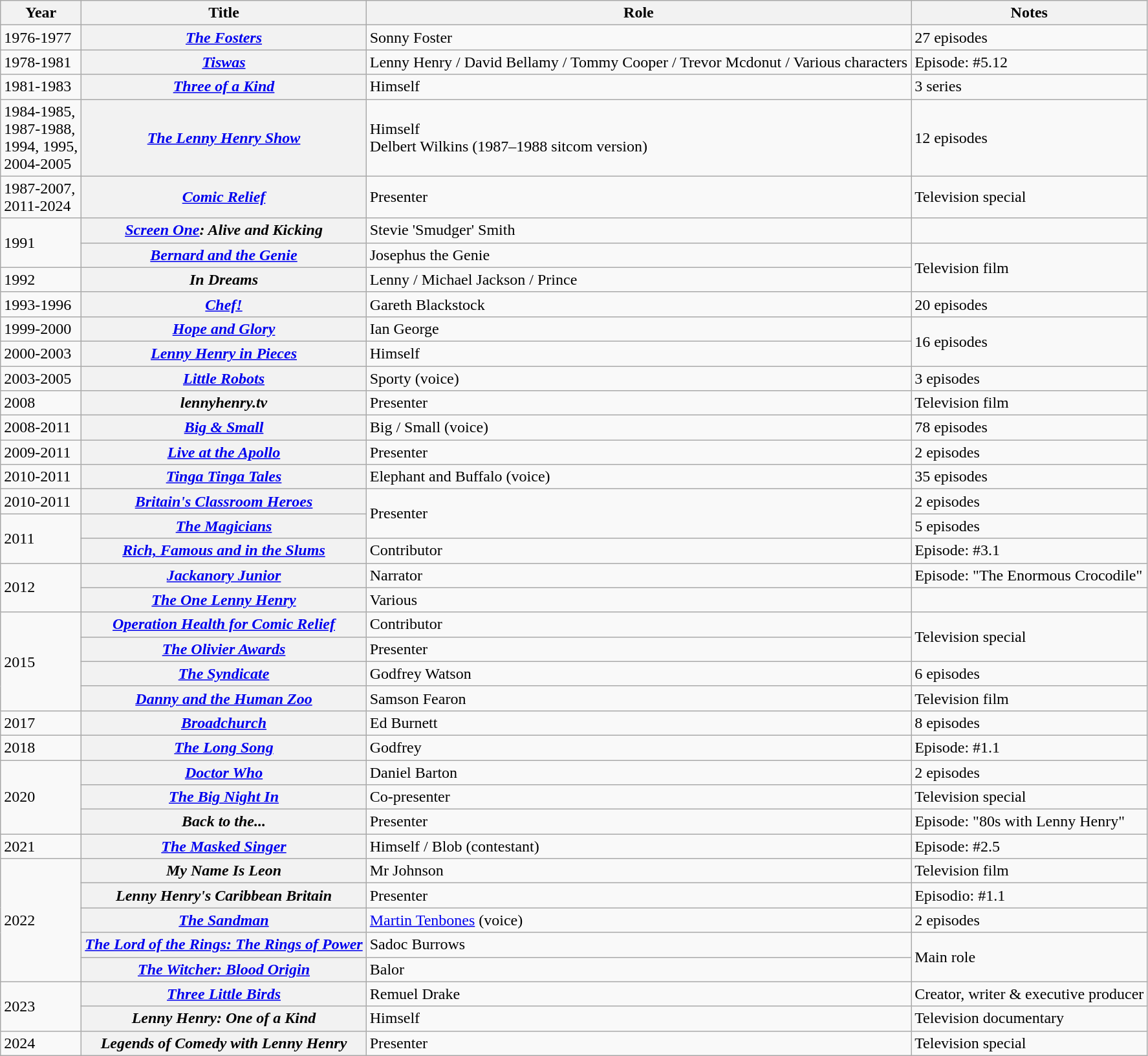<table class="wikitable sortable plainrowheaders">
<tr>
<th scope="col">Year</th>
<th scope="col">Title</th>
<th scope="col">Role</th>
<th scope="col" class="unsortable">Notes</th>
</tr>
<tr>
<td>1976-1977</td>
<th scope="row" data-sort-value="Fosters, The"><em><a href='#'>The Fosters</a></em></th>
<td>Sonny Foster</td>
<td>27 episodes</td>
</tr>
<tr>
<td>1978-1981</td>
<th scope="row"><em><a href='#'>Tiswas</a></em></th>
<td>Lenny Henry / David Bellamy / Tommy Cooper / Trevor Mcdonut / Various characters</td>
<td>Episode: #5.12</td>
</tr>
<tr>
<td>1981-1983</td>
<th scope="row"><em><a href='#'>Three of a Kind</a></em></th>
<td>Himself</td>
<td>3 series</td>
</tr>
<tr>
<td>1984-1985,<br>1987-1988,<br>1994, 1995,<br>2004-2005</td>
<th scope="row" data-sort-value="Lenny Henry Show, The"><em><a href='#'>The Lenny Henry Show</a></em></th>
<td>Himself<br>Delbert Wilkins (1987–1988 sitcom version)</td>
<td>12 episodes</td>
</tr>
<tr>
<td>1987-2007,<br>2011-2024</td>
<th scope="row"><em><a href='#'>Comic Relief</a></em></th>
<td>Presenter</td>
<td>Television special</td>
</tr>
<tr>
<td rowspan="2">1991</td>
<th scope="row"><em><a href='#'>Screen One</a>: Alive and Kicking</em></th>
<td>Stevie 'Smudger' Smith</td>
<td></td>
</tr>
<tr>
<th scope="row"><em><a href='#'>Bernard and the Genie</a></em></th>
<td>Josephus the Genie</td>
<td rowspan="2">Television film</td>
</tr>
<tr>
<td>1992</td>
<th scope="row"><em>In Dreams</em></th>
<td>Lenny / Michael Jackson / Prince</td>
</tr>
<tr>
<td>1993-1996</td>
<th scope="row"><em><a href='#'>Chef!</a></em></th>
<td>Gareth Blackstock</td>
<td>20 episodes</td>
</tr>
<tr>
<td>1999-2000</td>
<th scope="row"><em><a href='#'>Hope and Glory</a></em></th>
<td>Ian George</td>
<td rowspan="2">16 episodes</td>
</tr>
<tr>
<td>2000-2003</td>
<th scope="row"><em><a href='#'>Lenny Henry in Pieces</a></em></th>
<td>Himself</td>
</tr>
<tr>
<td>2003-2005</td>
<th scope="row"><em><a href='#'>Little Robots</a></em></th>
<td>Sporty (voice)</td>
<td>3 episodes</td>
</tr>
<tr>
<td>2008</td>
<th scope="row"><em>lennyhenry.tv</em></th>
<td>Presenter</td>
<td>Television film</td>
</tr>
<tr>
<td>2008-2011</td>
<th scope="row"><em><a href='#'>Big & Small</a></em></th>
<td>Big / Small (voice)</td>
<td>78 episodes</td>
</tr>
<tr>
<td>2009-2011</td>
<th scope="row"><em><a href='#'>Live at the Apollo</a></em></th>
<td>Presenter</td>
<td>2 episodes</td>
</tr>
<tr>
<td>2010-2011</td>
<th scope="row"><em><a href='#'>Tinga Tinga Tales</a></em></th>
<td>Elephant and Buffalo (voice)</td>
<td>35 episodes</td>
</tr>
<tr>
<td>2010-2011</td>
<th scope="row"><em><a href='#'>Britain's Classroom Heroes</a></em></th>
<td rowspan="2">Presenter</td>
<td>2 episodes</td>
</tr>
<tr>
<td rowspan="2">2011</td>
<th scope="row" data-sort-value="Magicians, The"><em><a href='#'>The Magicians</a></em></th>
<td>5 episodes</td>
</tr>
<tr>
<th scope="row"><em><a href='#'>Rich, Famous and in the Slums</a></em></th>
<td>Contributor</td>
<td>Episode: #3.1</td>
</tr>
<tr>
<td rowspan="2">2012</td>
<th scope="row"><em><a href='#'>Jackanory Junior</a></em></th>
<td>Narrator</td>
<td>Episode: "The Enormous Crocodile"</td>
</tr>
<tr>
<th scope="row" data-sort-value="One Lenny Henry, The"><em><a href='#'>The One Lenny Henry</a></em></th>
<td>Various</td>
<td></td>
</tr>
<tr>
<td rowspan="4">2015</td>
<th scope="row"><em><a href='#'>Operation Health for Comic Relief</a></em></th>
<td>Contributor</td>
<td rowspan="2">Television special</td>
</tr>
<tr>
<th scope="row" data-sort-value="Olivier Awards, The"><em><a href='#'>The Olivier Awards</a></em></th>
<td>Presenter</td>
</tr>
<tr>
<th scope="row" data-sort-value="Syndicate, The"><em><a href='#'>The Syndicate</a></em></th>
<td>Godfrey Watson</td>
<td>6 episodes</td>
</tr>
<tr>
<th scope="row"><em><a href='#'>Danny and the Human Zoo</a></em></th>
<td>Samson Fearon</td>
<td>Television film</td>
</tr>
<tr>
<td>2017</td>
<th scope="row"><em><a href='#'>Broadchurch</a></em></th>
<td>Ed Burnett</td>
<td>8 episodes</td>
</tr>
<tr>
<td>2018</td>
<th scope="row" data-sort-value="Long Song, The"><em><a href='#'>The Long Song</a></em></th>
<td>Godfrey</td>
<td>Episode: #1.1</td>
</tr>
<tr>
<td rowspan="3">2020</td>
<th scope="row"><em><a href='#'>Doctor Who</a></em></th>
<td>Daniel Barton</td>
<td>2 episodes</td>
</tr>
<tr>
<th scope="row" data-sort-value="Big Night In, The"><em><a href='#'>The Big Night In</a></em></th>
<td>Co-presenter</td>
<td>Television special</td>
</tr>
<tr>
<th scope="row"><em>Back to the...</em></th>
<td>Presenter</td>
<td>Episode: "80s with Lenny Henry"</td>
</tr>
<tr>
<td>2021</td>
<th scope="row" data-sort-value="Masked Singer, The"><em><a href='#'>The Masked Singer</a></em></th>
<td>Himself / Blob (contestant)</td>
<td>Episode: #2.5</td>
</tr>
<tr>
<td rowspan="5">2022</td>
<th scope="row"><em>My Name Is Leon</em></th>
<td>Mr Johnson</td>
<td>Television film</td>
</tr>
<tr>
<th scope="row"><em>Lenny Henry's Caribbean Britain</em></th>
<td>Presenter</td>
<td>Episodio: #1.1</td>
</tr>
<tr>
<th scope="row" data-sort-value="Sandman, The"><em><a href='#'>The Sandman</a></em></th>
<td><a href='#'>Martin Tenbones</a> (voice)</td>
<td>2 episodes</td>
</tr>
<tr>
<th scope="row" data-sort-value="Lord of the Rings: The Rings of Power, The"><em><a href='#'>The Lord of the Rings: The Rings of Power</a></em></th>
<td>Sadoc Burrows</td>
<td rowspan="2">Main role</td>
</tr>
<tr>
<th scope="row" data-sort-value="Witcher: Blood Origin, The"><em><a href='#'>The Witcher: Blood Origin</a></em></th>
<td>Balor</td>
</tr>
<tr>
<td rowspan="2">2023</td>
<th scope="row"><em><a href='#'>Three Little Birds</a></em></th>
<td>Remuel Drake</td>
<td>Creator, writer & executive producer</td>
</tr>
<tr>
<th scope="row"><em>Lenny Henry: One of a Kind</em></th>
<td>Himself</td>
<td>Television documentary</td>
</tr>
<tr>
<td>2024</td>
<th scope="row"><em>Legends of Comedy with Lenny Henry</em></th>
<td>Presenter</td>
<td>Television special</td>
</tr>
</table>
